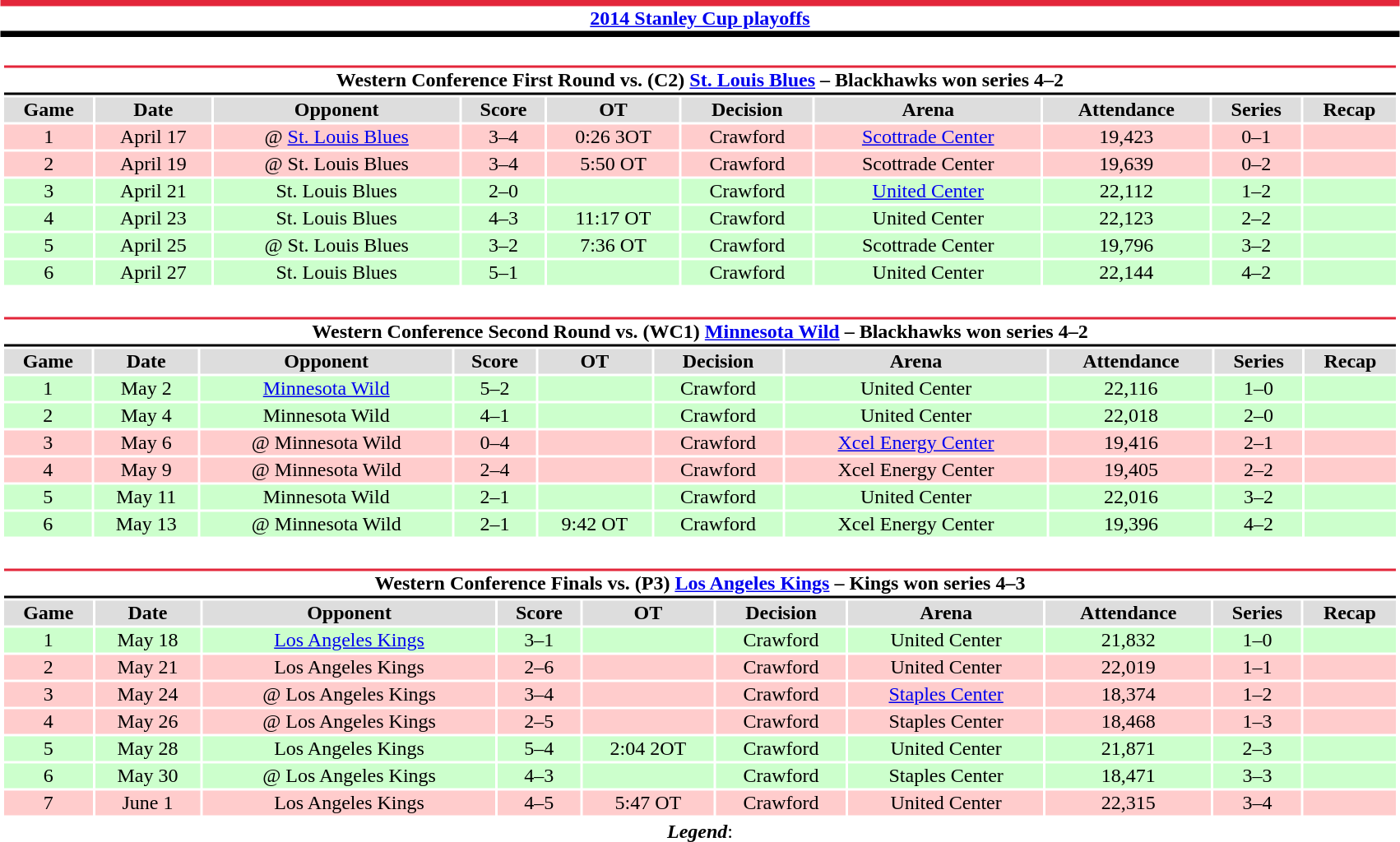<table class="toccolours"  style="width:90%; clear:both; margin:1.5em auto; text-align:center;">
<tr>
<th colspan=10 style="background:#fff; border-top:#e3263a 5px solid; border-bottom:#000 5px solid;"><a href='#'>2014 Stanley Cup playoffs</a></th>
</tr>
<tr>
<td colspan=10><br><table class="toccolours collapsible collapsed"  style="width:100%; margin:auto;">
<tr>
<th colspan="10;" style="background:#fff; border-top:#e3263a 2px solid; border-bottom:#000 2px solid;">Western Conference First Round vs. (C2) <a href='#'>St. Louis Blues</a> – Blackhawks won series 4–2</th>
</tr>
<tr style="text-align:center; background:#ddd;">
<td><strong>Game</strong></td>
<td><strong>Date</strong></td>
<td><strong>Opponent</strong></td>
<td><strong>Score</strong></td>
<td><strong>OT</strong></td>
<td><strong>Decision</strong></td>
<td><strong>Arena</strong></td>
<td><strong>Attendance</strong></td>
<td><strong>Series</strong></td>
<td><strong>Recap</strong></td>
</tr>
<tr style="text-align:center; background:#fcc;">
<td>1</td>
<td>April 17</td>
<td>@ <a href='#'>St. Louis Blues</a></td>
<td>3–4</td>
<td>0:26 3OT</td>
<td>Crawford</td>
<td><a href='#'>Scottrade Center</a></td>
<td>19,423</td>
<td>0–1</td>
<td></td>
</tr>
<tr style="text-align:center; background:#fcc;">
<td>2</td>
<td>April 19</td>
<td>@ St. Louis Blues</td>
<td>3–4</td>
<td>5:50 OT</td>
<td>Crawford</td>
<td>Scottrade Center</td>
<td>19,639</td>
<td>0–2</td>
<td></td>
</tr>
<tr style="text-align:center; background:#cfc;">
<td>3</td>
<td>April 21</td>
<td>St. Louis Blues</td>
<td>2–0</td>
<td></td>
<td>Crawford</td>
<td><a href='#'>United Center</a></td>
<td>22,112</td>
<td>1–2</td>
<td></td>
</tr>
<tr style="text-align:center; background:#cfc;">
<td>4</td>
<td>April 23</td>
<td>St. Louis Blues</td>
<td>4–3</td>
<td>11:17 OT</td>
<td>Crawford</td>
<td>United Center</td>
<td>22,123</td>
<td>2–2</td>
<td></td>
</tr>
<tr style="text-align:center; background:#cfc;">
<td>5</td>
<td>April 25</td>
<td>@ St. Louis Blues</td>
<td>3–2</td>
<td>7:36 OT</td>
<td>Crawford</td>
<td>Scottrade Center</td>
<td>19,796</td>
<td>3–2</td>
<td></td>
</tr>
<tr style="text-align:center; background:#cfc;">
<td>6</td>
<td>April 27</td>
<td>St. Louis Blues</td>
<td>5–1</td>
<td></td>
<td>Crawford</td>
<td>United Center</td>
<td>22,144</td>
<td>4–2</td>
<td></td>
</tr>
</table>
</td>
</tr>
<tr>
<td colspan=10><br><table class="toccolours collapsible collapsed"  style="width:100%; margin:auto;">
<tr>
<th colspan="10;" style="background:#fff; border-top:#e3263a 2px solid; border-bottom:#000 2px solid;">Western Conference Second Round vs. (WC1) <a href='#'>Minnesota Wild</a> – Blackhawks won series 4–2</th>
</tr>
<tr style="text-align:center; background:#ddd;">
<td><strong>Game</strong></td>
<td><strong>Date</strong></td>
<td><strong>Opponent</strong></td>
<td><strong>Score</strong></td>
<td><strong>OT</strong></td>
<td><strong>Decision</strong></td>
<td><strong>Arena</strong></td>
<td><strong>Attendance</strong></td>
<td><strong>Series</strong></td>
<td><strong>Recap</strong></td>
</tr>
<tr style="text-align:center; background:#cfc;">
<td>1</td>
<td>May 2</td>
<td><a href='#'>Minnesota Wild</a></td>
<td>5–2</td>
<td></td>
<td>Crawford</td>
<td>United Center</td>
<td>22,116</td>
<td>1–0</td>
<td></td>
</tr>
<tr style="text-align:center; background:#cfc;">
<td>2</td>
<td>May 4</td>
<td>Minnesota Wild</td>
<td>4–1</td>
<td></td>
<td>Crawford</td>
<td>United Center</td>
<td>22,018</td>
<td>2–0</td>
<td></td>
</tr>
<tr style="text-align:center; background:#fcc;">
<td>3</td>
<td>May 6</td>
<td>@ Minnesota Wild</td>
<td>0–4</td>
<td></td>
<td>Crawford</td>
<td><a href='#'>Xcel Energy Center</a></td>
<td>19,416</td>
<td>2–1</td>
<td></td>
</tr>
<tr style="text-align:center; background:#fcc;">
<td>4</td>
<td>May 9</td>
<td>@ Minnesota Wild</td>
<td>2–4</td>
<td></td>
<td>Crawford</td>
<td>Xcel Energy Center</td>
<td>19,405</td>
<td>2–2</td>
<td></td>
</tr>
<tr style="text-align:center; background:#cfc;">
<td>5</td>
<td>May 11</td>
<td>Minnesota Wild</td>
<td>2–1</td>
<td></td>
<td>Crawford</td>
<td>United Center</td>
<td>22,016</td>
<td>3–2</td>
<td></td>
</tr>
<tr style="text-align:center; background:#cfc;">
<td>6</td>
<td>May 13</td>
<td>@ Minnesota Wild</td>
<td>2–1</td>
<td>9:42 OT</td>
<td>Crawford</td>
<td>Xcel Energy Center</td>
<td>19,396</td>
<td>4–2</td>
<td></td>
</tr>
</table>
</td>
</tr>
<tr>
<td colspan=10><br><table class="toccolours collapsible collapsed"  style="width:100%; margin:auto;">
<tr>
<th colspan="10;" style="background:#fff; border-top:#e3263a 2px solid; border-bottom:#000 2px solid;">Western Conference Finals vs. (P3) <a href='#'>Los Angeles Kings</a> – Kings won series 4–3</th>
</tr>
<tr style="text-align:center; background:#ddd;">
<td><strong>Game</strong></td>
<td><strong>Date</strong></td>
<td><strong>Opponent</strong></td>
<td><strong>Score</strong></td>
<td><strong>OT</strong></td>
<td><strong>Decision</strong></td>
<td><strong>Arena</strong></td>
<td><strong>Attendance</strong></td>
<td><strong>Series</strong></td>
<td><strong>Recap</strong></td>
</tr>
<tr style="text-align:center; background:#cfc;">
<td>1</td>
<td>May 18</td>
<td><a href='#'>Los Angeles Kings</a></td>
<td>3–1</td>
<td></td>
<td>Crawford</td>
<td>United Center</td>
<td>21,832</td>
<td>1–0</td>
<td></td>
</tr>
<tr style="text-align:center; background:#fcc;">
<td>2</td>
<td>May 21</td>
<td>Los Angeles Kings</td>
<td>2–6</td>
<td></td>
<td>Crawford</td>
<td>United Center</td>
<td>22,019</td>
<td>1–1</td>
<td></td>
</tr>
<tr style="text-align:center; background:#fcc;">
<td>3</td>
<td>May 24</td>
<td>@ Los Angeles Kings</td>
<td>3–4</td>
<td></td>
<td>Crawford</td>
<td><a href='#'>Staples Center</a></td>
<td>18,374</td>
<td>1–2</td>
<td></td>
</tr>
<tr style="text-align:center; background:#fcc;">
<td>4</td>
<td>May 26</td>
<td>@ Los Angeles Kings</td>
<td>2–5</td>
<td></td>
<td>Crawford</td>
<td>Staples Center</td>
<td>18,468</td>
<td>1–3</td>
<td></td>
</tr>
<tr style="text-align:center; background:#cfc;">
<td>5</td>
<td>May 28</td>
<td>Los Angeles Kings</td>
<td>5–4</td>
<td>2:04 2OT</td>
<td>Crawford</td>
<td>United Center</td>
<td>21,871</td>
<td>2–3</td>
<td></td>
</tr>
<tr style="text-align:center; background:#cfc;">
<td>6</td>
<td>May 30</td>
<td>@ Los Angeles Kings</td>
<td>4–3</td>
<td></td>
<td>Crawford</td>
<td>Staples Center</td>
<td>18,471</td>
<td>3–3</td>
<td></td>
</tr>
<tr style="text-align:center; background:#fcc;">
<td>7</td>
<td>June 1</td>
<td>Los Angeles Kings</td>
<td>4–5</td>
<td>5:47 OT</td>
<td>Crawford</td>
<td>United Center</td>
<td>22,315</td>
<td>3–4</td>
<td></td>
</tr>
<tr>
</tr>
</table>
<strong><em>Legend</em></strong>:

</td>
</tr>
</table>
